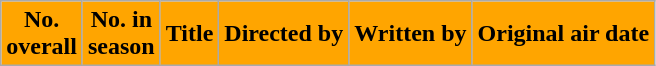<table class="wikitable plainrowheaders" style="text-align:center; style="width:100%; style="color:black"|->
<tr>
<th style="background:#FFA500;">No.<br>overall</th>
<th style="background:#FFA500;">No. in<br>season</th>
<th style="background:#FFA500;">Title</th>
<th style="background:#FFA500;">Directed by</th>
<th style="background:#FFA500;">Written by</th>
<th style="background:#FFA500;">Original air date<br>











</th>
</tr>
</table>
